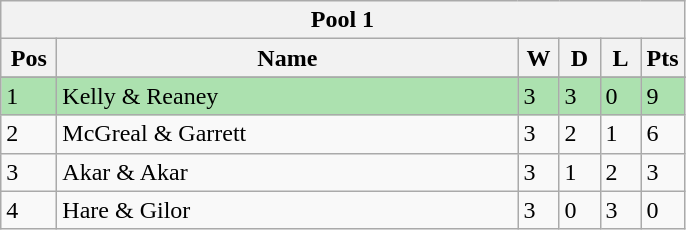<table class="wikitable">
<tr>
<th colspan="6">Pool 1</th>
</tr>
<tr>
<th width=30>Pos</th>
<th width=300>Name</th>
<th width=20>W</th>
<th width=20>D</th>
<th width=20>L</th>
<th width=20>Pts</th>
</tr>
<tr>
</tr>
<tr style="background:#ACE1AF;">
<td>1</td>
<td> Kelly & Reaney</td>
<td>3</td>
<td>3</td>
<td>0</td>
<td>9</td>
</tr>
<tr>
<td>2</td>
<td> McGreal & Garrett</td>
<td>3</td>
<td>2</td>
<td>1</td>
<td>6</td>
</tr>
<tr>
<td>3</td>
<td> Akar & Akar</td>
<td>3</td>
<td>1</td>
<td>2</td>
<td>3</td>
</tr>
<tr>
<td>4</td>
<td> Hare & Gilor</td>
<td>3</td>
<td>0</td>
<td>3</td>
<td>0</td>
</tr>
</table>
